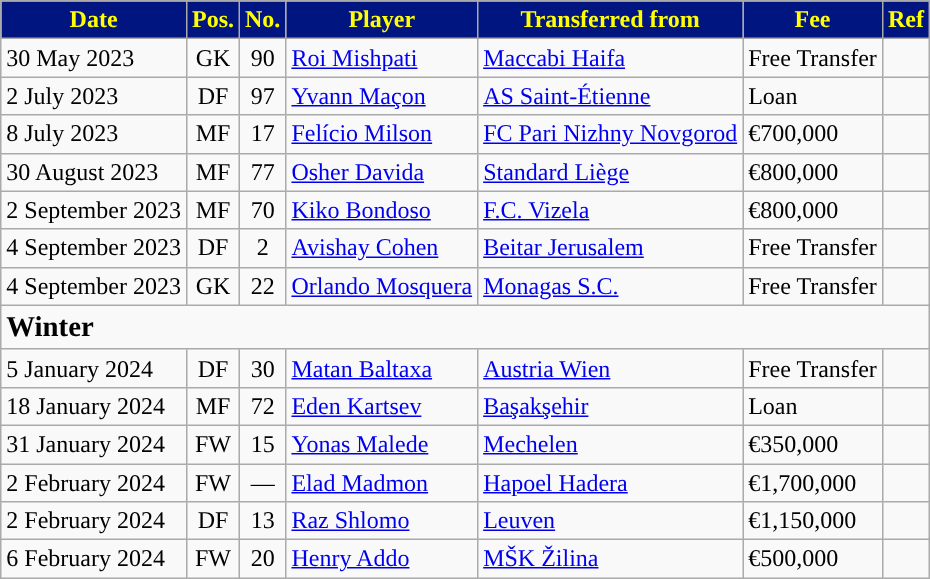<table class="wikitable plainrowheaders sortable">
<tr>
<th style="background:#00157F; color:#FFFF00; ">Date</th>
<th style="background:#00157F; color:#FFFF00; ">Pos.</th>
<th style="background:#00157F; color:#FFFF00; ">No.</th>
<th style="background:#00157F; color:#FFFF00; ">Player</th>
<th style="background:#00157F; color:#FFFF00; ">Transferred from</th>
<th style="background:#00157F; color:#FFFF00; ">Fee</th>
<th style="background:#00157F; color:#FFFF00; ">Ref</th>
</tr>
<tr>
<td>30 May 2023</td>
<td style="text-align:center;">GK</td>
<td style="text-align:center;">90</td>
<td style="text-align:left;"> <a href='#'>Roi Mishpati</a></td>
<td style="text-align:left;"> <a href='#'>Maccabi Haifa</a></td>
<td>Free Transfer</td>
<td></td>
</tr>
<tr>
<td>2 July 2023</td>
<td style="text-align:center;">DF</td>
<td style="text-align:center;">97</td>
<td style="text-align:left;"> <a href='#'>Yvann Maçon</a></td>
<td style="text-align:left;"> <a href='#'>AS Saint-Étienne</a></td>
<td>Loan</td>
<td></td>
</tr>
<tr>
<td>8 July 2023</td>
<td style="text-align:center;">MF</td>
<td style="text-align:center;">17</td>
<td style="text-align:left;"> <a href='#'>Felício Milson</a></td>
<td style="text-align:left;"> <a href='#'>FC Pari Nizhny Novgorod</a></td>
<td>€700,000</td>
<td></td>
</tr>
<tr>
<td>30 August 2023</td>
<td style="text-align:center;">MF</td>
<td style="text-align:center;">77</td>
<td> <a href='#'>Osher Davida</a></td>
<td> <a href='#'>Standard Liège</a></td>
<td>€800,000</td>
<td></td>
</tr>
<tr>
<td>2 September 2023</td>
<td style="text-align:center;">MF</td>
<td style="text-align:center;">70</td>
<td> <a href='#'>Kiko Bondoso</a></td>
<td> <a href='#'>F.C. Vizela</a></td>
<td>€800,000</td>
<td></td>
</tr>
<tr>
<td>4 September 2023</td>
<td style="text-align:center;">DF</td>
<td style="text-align:center;">2</td>
<td> <a href='#'>Avishay Cohen</a></td>
<td> <a href='#'>Beitar Jerusalem</a></td>
<td>Free Transfer</td>
<td></td>
</tr>
<tr>
<td>4 September 2023</td>
<td style="text-align:center;">GK</td>
<td style="text-align:center;">22</td>
<td> <a href='#'>Orlando Mosquera</a></td>
<td> <a href='#'>Monagas S.C.</a></td>
<td>Free Transfer</td>
<td></td>
</tr>
<tr>
<td colspan="7"><strong><big>Winter</big></strong></td>
</tr>
<tr>
<td>5 January 2024</td>
<td style="text-align:center;">DF</td>
<td style="text-align:center;">30</td>
<td> <a href='#'>Matan Baltaxa</a></td>
<td> <a href='#'>Austria Wien</a></td>
<td>Free Transfer</td>
<td></td>
</tr>
<tr>
<td>18 January 2024</td>
<td style="text-align:center;">MF</td>
<td style="text-align:center;">72</td>
<td> <a href='#'>Eden Kartsev</a></td>
<td> <a href='#'>Başakşehir</a></td>
<td>Loan</td>
<td></td>
</tr>
<tr>
<td>31 January 2024</td>
<td style="text-align:center;">FW</td>
<td style="text-align:center;">15</td>
<td> <a href='#'>Yonas Malede</a></td>
<td> <a href='#'>Mechelen</a></td>
<td>€350,000</td>
<td></td>
</tr>
<tr>
<td>2 February 2024</td>
<td style="text-align:center;">FW</td>
<td style="text-align:center;">—</td>
<td> <a href='#'>Elad Madmon</a></td>
<td> <a href='#'>Hapoel Hadera</a></td>
<td>€1,700,000</td>
<td></td>
</tr>
<tr>
<td>2 February 2024</td>
<td style="text-align:center;">DF</td>
<td style="text-align:center;">13</td>
<td> <a href='#'>Raz Shlomo</a></td>
<td> <a href='#'>Leuven</a></td>
<td>€1,150,000</td>
<td></td>
</tr>
<tr>
<td>6 February 2024</td>
<td style="text-align:center;">FW</td>
<td style="text-align:center;">20</td>
<td> <a href='#'>Henry Addo</a></td>
<td> <a href='#'>MŠK Žilina</a></td>
<td>€500,000</td>
<td></td>
</tr>
</table>
